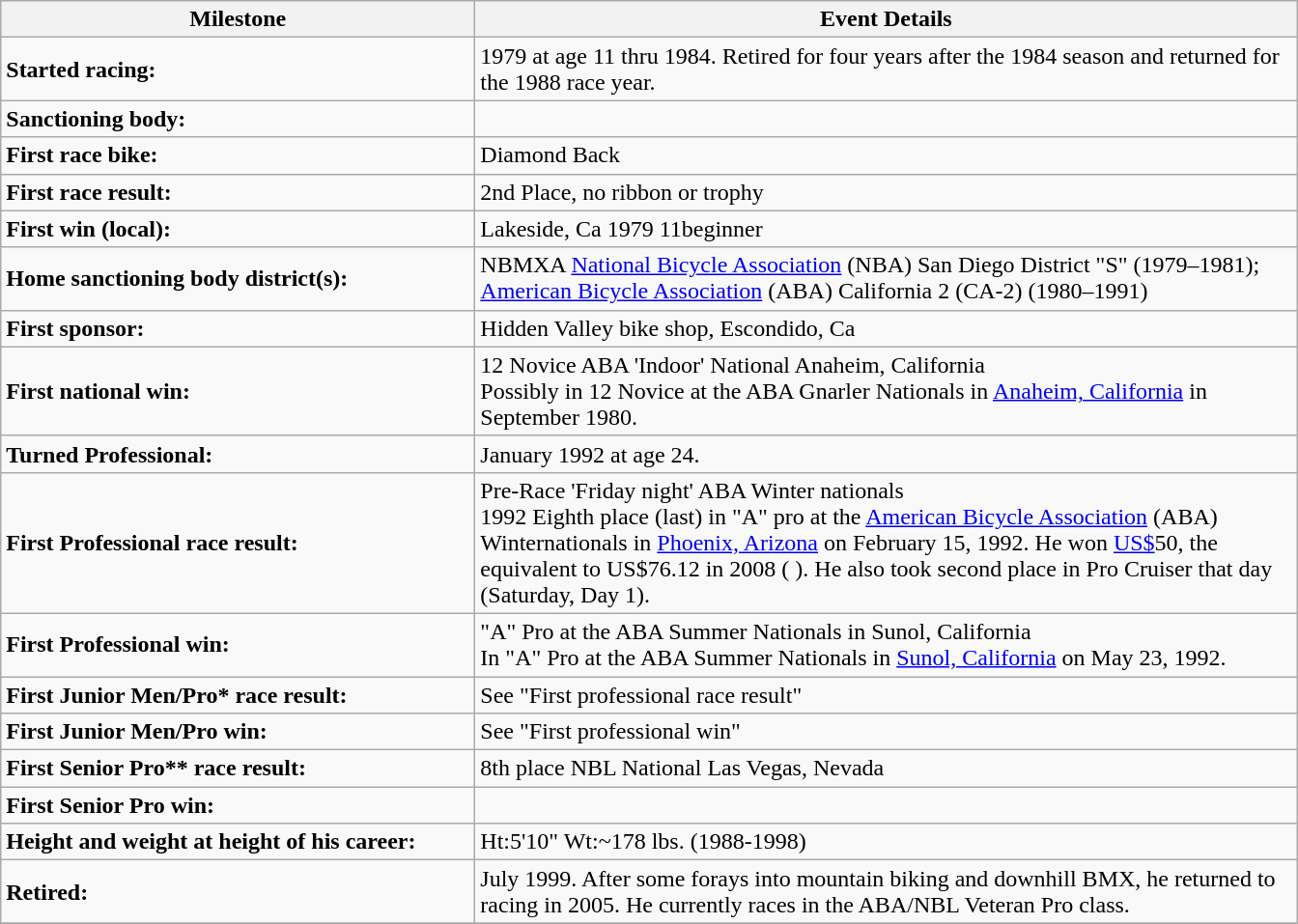<table class="sortable wikitable">
<tr>
<th style="width:20em">Milestone</th>
<th style="width:35em">Event Details</th>
</tr>
<tr>
<td><strong>Started racing:</strong></td>
<td>1979 at age 11 thru 1984. Retired for four years after the 1984 season and returned for the 1988 race year.</td>
</tr>
<tr>
<td><strong>Sanctioning body:</strong></td>
<td></td>
</tr>
<tr>
<td><strong>First race bike:</strong></td>
<td>Diamond Back</td>
</tr>
<tr>
<td><strong>First race result:</strong></td>
<td>2nd Place, no ribbon or trophy</td>
</tr>
<tr>
<td><strong>First win (local):</strong></td>
<td>Lakeside, Ca 1979 11beginner</td>
</tr>
<tr>
<td><strong>Home sanctioning body district(s):</strong></td>
<td>NBMXA <a href='#'>National Bicycle Association</a> (NBA) San Diego District "S" (1979–1981);<br> <a href='#'>American Bicycle Association</a> (ABA) California 2 (CA-2) (1980–1991)</td>
</tr>
<tr>
<td><strong>First sponsor:</strong></td>
<td>Hidden Valley bike shop, Escondido, Ca</td>
</tr>
<tr>
<td><strong>First national win:</strong></td>
<td>12 Novice ABA 'Indoor' National Anaheim, California<br> Possibly in 12 Novice at the ABA Gnarler Nationals in <a href='#'>Anaheim, California</a> in September 1980.</td>
</tr>
<tr>
<td><strong>Turned Professional:</strong></td>
<td>January 1992 at age 24.</td>
</tr>
<tr>
<td><strong>First Professional race result:</strong></td>
<td>Pre-Race 'Friday night' ABA Winter nationals<br>1992 Eighth place (last) in "A" pro at the <a href='#'>American Bicycle Association</a> (ABA) Winternationals in <a href='#'>Phoenix, Arizona</a> on February 15, 1992. He won <a href='#'>US$</a>50, the equivalent to US$76.12 in 2008 ( ). He also took second place in Pro Cruiser that day (Saturday, Day 1).</td>
</tr>
<tr>
<td><strong>First Professional win:</strong></td>
<td>"A" Pro at the ABA Summer Nationals in Sunol, California <br>In "A" Pro at the ABA Summer Nationals in <a href='#'>Sunol, California</a> on May 23, 1992.</td>
</tr>
<tr>
<td><strong>First Junior Men/Pro* race result:</strong></td>
<td>See "First professional race result"</td>
</tr>
<tr>
<td><strong>First Junior Men/Pro win:</strong></td>
<td>See "First professional win"</td>
</tr>
<tr>
<td><strong>First Senior Pro** race result:</strong></td>
<td>8th place NBL National Las Vegas, Nevada</td>
</tr>
<tr>
<td><strong>First Senior Pro win:</strong></td>
<td></td>
</tr>
<tr>
<td><strong>Height and weight at height of his career:</strong></td>
<td>Ht:5'10" Wt:~178 lbs. (1988-1998)</td>
</tr>
<tr>
<td><strong>Retired:</strong></td>
<td>July 1999. After some forays into mountain biking and downhill BMX, he returned to racing in 2005. He currently races in the ABA/NBL Veteran Pro class.</td>
</tr>
<tr>
</tr>
</table>
